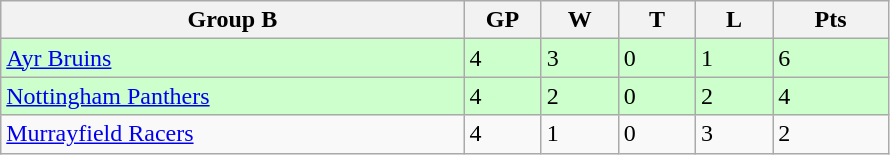<table class="wikitable">
<tr>
<th width="30%">Group B</th>
<th width="5%">GP</th>
<th width="5%">W</th>
<th width="5%">T</th>
<th width="5%">L</th>
<th width="7.5%">Pts</th>
</tr>
<tr bgcolor="#CCFFCC">
<td><a href='#'>Ayr Bruins</a></td>
<td>4</td>
<td>3</td>
<td>0</td>
<td>1</td>
<td>6</td>
</tr>
<tr bgcolor="#CCFFCC">
<td><a href='#'>Nottingham Panthers</a></td>
<td>4</td>
<td>2</td>
<td>0</td>
<td>2</td>
<td>4</td>
</tr>
<tr>
<td><a href='#'>Murrayfield Racers</a></td>
<td>4</td>
<td>1</td>
<td>0</td>
<td>3</td>
<td>2</td>
</tr>
</table>
